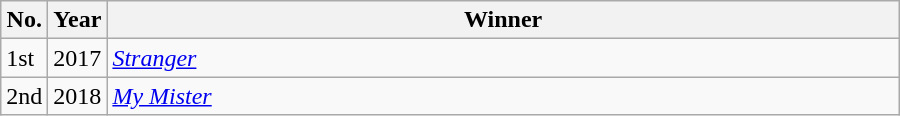<table class="wikitable" style="width:600px">
<tr>
<th width=10>No.</th>
<th width=10>Year</th>
<th>Winner</th>
</tr>
<tr>
<td>1st</td>
<td>2017</td>
<td><em><a href='#'>Stranger</a></em></td>
</tr>
<tr>
<td>2nd</td>
<td>2018</td>
<td><em><a href='#'>My Mister</a></em></td>
</tr>
</table>
